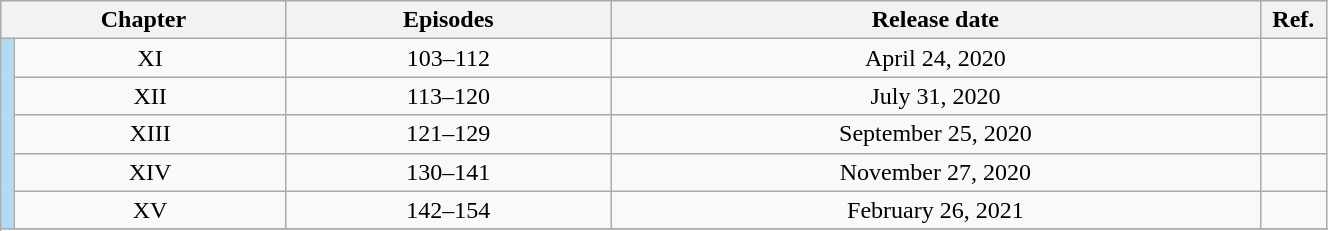<table class="wikitable" style="text-align: center; width: 70%;">
<tr>
<th colspan="2">Chapter</th>
<th>Episodes</th>
<th>Release date</th>
<th width="5%">Ref.</th>
</tr>
<tr>
<td rowspan="10" width="1%" style="background: #AFDBF5;"></td>
<td>XI</td>
<td>103–112</td>
<td>April 24, 2020</td>
<td></td>
</tr>
<tr>
<td>XII</td>
<td>113–120</td>
<td>July 31, 2020</td>
<td></td>
</tr>
<tr>
<td>XIII</td>
<td>121–129</td>
<td>September 25, 2020</td>
<td></td>
</tr>
<tr>
<td>XIV</td>
<td>130–141</td>
<td>November 27, 2020</td>
<td></td>
</tr>
<tr>
<td>XV</td>
<td>142–154</td>
<td>February 26, 2021</td>
<td></td>
</tr>
<tr>
</tr>
</table>
